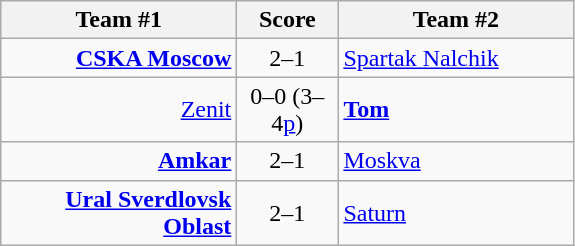<table class="wikitable">
<tr>
<th width="150">Team #1</th>
<th width="60">Score</th>
<th width="150">Team #2</th>
</tr>
<tr>
<td align=right><strong><a href='#'>CSKA Moscow</a></strong></td>
<td align=center>2–1</td>
<td><a href='#'>Spartak Nalchik</a></td>
</tr>
<tr>
<td align=right><a href='#'>Zenit</a></td>
<td align=center>0–0 (3–4<a href='#'>p</a>)</td>
<td><strong><a href='#'>Tom</a></strong></td>
</tr>
<tr>
<td align=right><strong><a href='#'>Amkar</a></strong></td>
<td align=center>2–1</td>
<td><a href='#'>Moskva</a></td>
</tr>
<tr>
<td align=right><strong><a href='#'>Ural Sverdlovsk Oblast</a></strong></td>
<td align=center>2–1</td>
<td><a href='#'>Saturn</a></td>
</tr>
</table>
